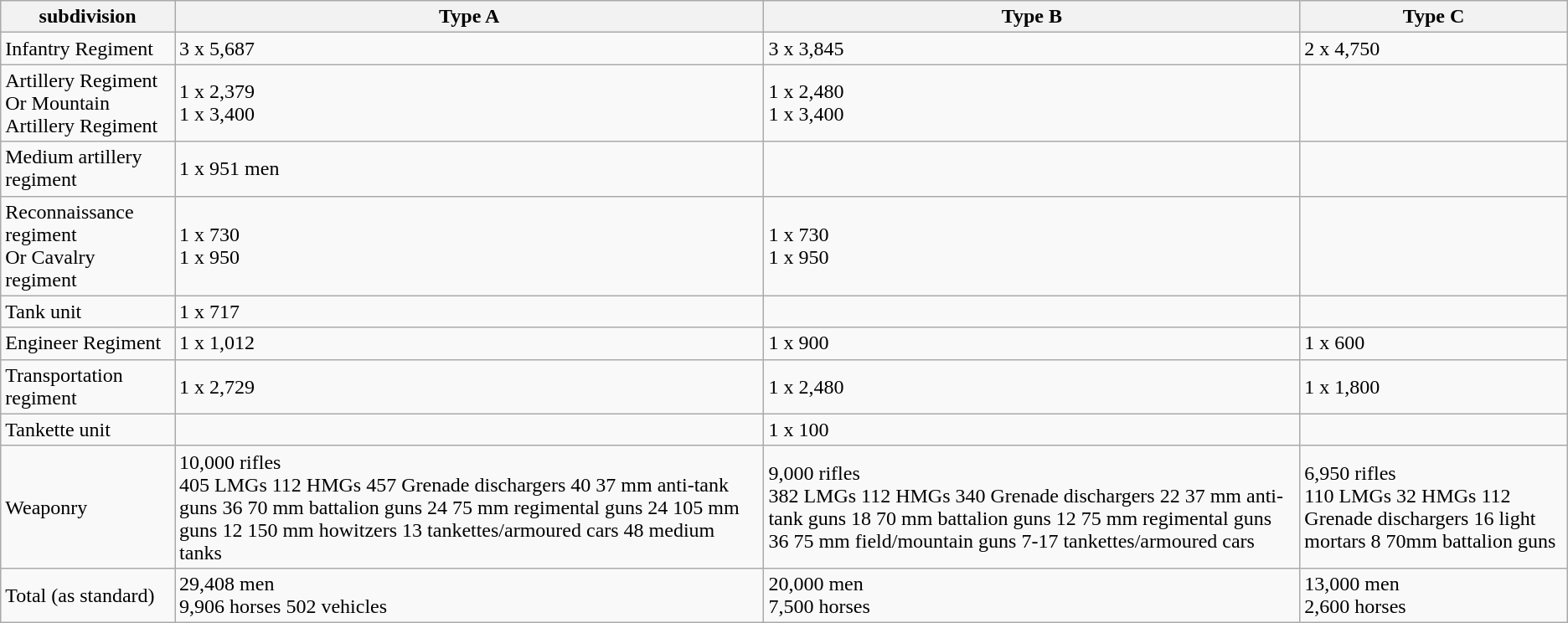<table class="wikitable">
<tr>
<th>subdivision</th>
<th>Type A</th>
<th>Type B</th>
<th>Type C</th>
</tr>
<tr>
<td>Infantry Regiment</td>
<td>3 x 5,687</td>
<td>3 x 3,845</td>
<td>2 x 4,750</td>
</tr>
<tr>
<td>Artillery Regiment<br>Or
Mountain Artillery 
Regiment</td>
<td>1 x 2,379<br>1 x 3,400</td>
<td>1 x 2,480<br>1 x 3,400</td>
<td></td>
</tr>
<tr>
<td>Medium artillery regiment</td>
<td>1 x 951 men</td>
<td></td>
<td></td>
</tr>
<tr>
<td>Reconnaissance regiment<br>Or
Cavalry regiment</td>
<td>1 x 730<br>1 x 950</td>
<td>1 x 730<br>1 x 950</td>
<td></td>
</tr>
<tr>
<td>Tank unit</td>
<td>1 x 717</td>
<td></td>
<td></td>
</tr>
<tr>
<td>Engineer Regiment</td>
<td>1 x 1,012</td>
<td>1 x 900</td>
<td>1 x 600</td>
</tr>
<tr>
<td>Transportation regiment</td>
<td>1 x 2,729</td>
<td>1 x 2,480</td>
<td>1 x 1,800</td>
</tr>
<tr>
<td>Tankette unit</td>
<td></td>
<td>1 x 100</td>
<td></td>
</tr>
<tr>
<td>Weaponry</td>
<td>10,000 rifles<br>405 LMGs
112 HMGs
457 Grenade dischargers
40 37 mm anti-tank guns
36 70 mm battalion guns
24 75 mm regimental guns
24 105 mm guns
12 150 mm howitzers
13 tankettes/armoured cars
48 medium tanks</td>
<td>9,000 rifles<br>382 LMGs
112 HMGs
340 Grenade dischargers
22 37 mm anti-tank guns
18 70 mm battalion guns
12 75 mm regimental guns
36 75 mm field/mountain guns
7-17 tankettes/armoured cars</td>
<td>6,950 rifles<br>110 LMGs
32 HMGs
112 Grenade dischargers
16 light mortars
8 70mm battalion guns</td>
</tr>
<tr>
<td>Total (as standard)</td>
<td>29,408 men<br>9,906 horses
502 vehicles</td>
<td>20,000 men<br>7,500 horses</td>
<td>13,000 men<br>2,600 horses</td>
</tr>
</table>
